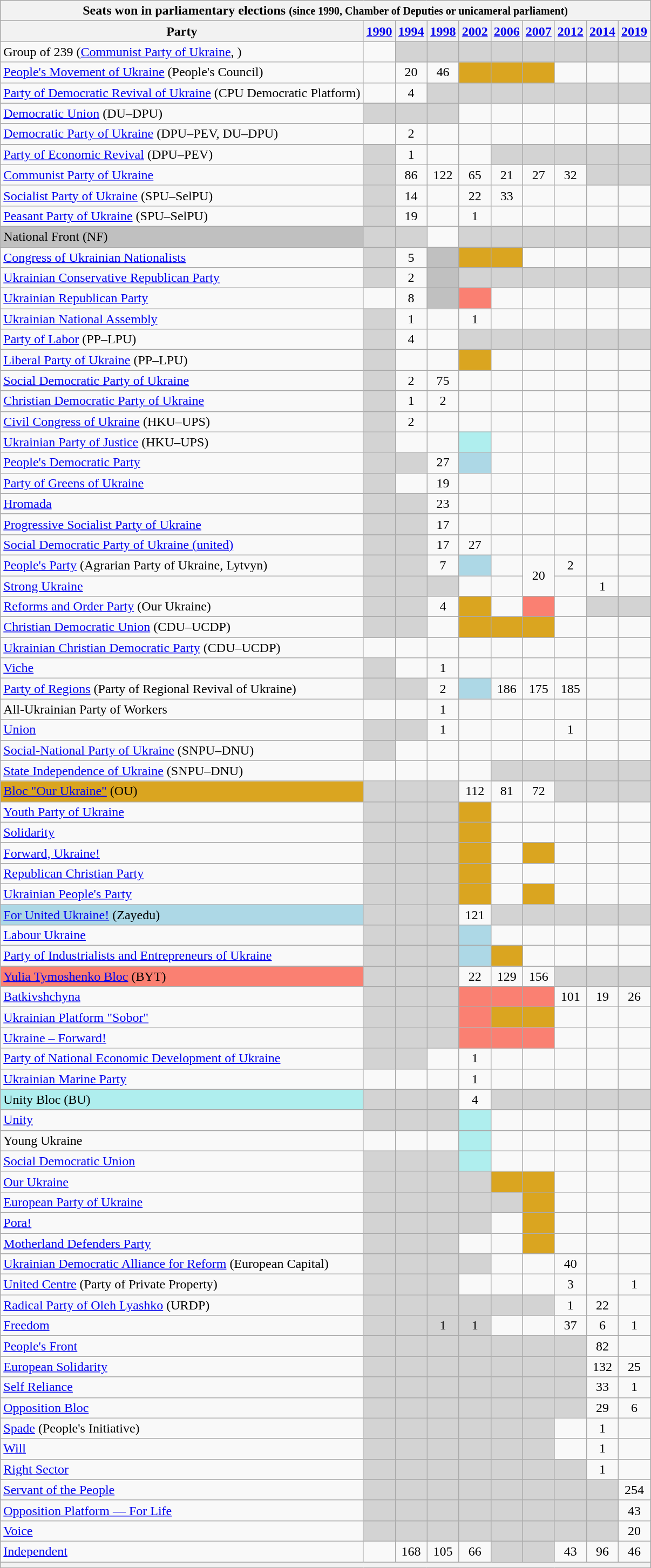<table class="wikitable sortable">
<tr class="sortbottom">
<th colspan=10>Seats won in parliamentary elections <small>(since 1990, Chamber of Deputies or unicameral parliament)</small></th>
</tr>
<tr>
<th>Party</th>
<th><a href='#'>1990</a></th>
<th><a href='#'>1994</a></th>
<th><a href='#'>1998</a></th>
<th><a href='#'>2002</a></th>
<th><a href='#'>2006</a></th>
<th><a href='#'>2007</a></th>
<th><a href='#'>2012</a></th>
<th><a href='#'>2014</a></th>
<th><a href='#'>2019</a></th>
</tr>
<tr align=center>
<td align=left>Group of 239 (<a href='#'>Communist Party of Ukraine</a>, )</td>
<td></td>
<td bgcolor=lightgrey></td>
<td bgcolor=lightgrey></td>
<td bgcolor=lightgrey></td>
<td bgcolor=lightgrey></td>
<td bgcolor=lightgrey></td>
<td bgcolor=lightgrey></td>
<td bgcolor=lightgrey></td>
<td bgcolor=lightgrey></td>
</tr>
<tr align=center>
<td align=left><a href='#'>People's Movement of Ukraine</a> (People's Council)</td>
<td></td>
<td>20</td>
<td>46</td>
<td bgcolor=Goldenrod></td>
<td bgcolor=Goldenrod></td>
<td bgcolor=Goldenrod></td>
<td></td>
<td></td>
<td></td>
</tr>
<tr align=center>
<td align=left><a href='#'>Party of Democratic Revival of Ukraine</a> (CPU Democratic Platform)</td>
<td></td>
<td>4</td>
<td bgcolor=lightgrey></td>
<td bgcolor=lightgrey></td>
<td bgcolor=lightgrey></td>
<td bgcolor=lightgrey></td>
<td bgcolor=lightgrey></td>
<td bgcolor=lightgrey></td>
<td bgcolor=lightgrey></td>
</tr>
<tr align=center>
<td align=left><a href='#'>Democratic Union</a> (DU–DPU)</td>
<td bgcolor=lightgrey></td>
<td bgcolor=lightgrey></td>
<td bgcolor=lightgrey></td>
<td></td>
<td></td>
<td></td>
<td></td>
<td></td>
<td></td>
</tr>
<tr align=center>
<td align=left><a href='#'>Democratic Party of Ukraine</a> (DPU–PEV, DU–DPU)</td>
<td></td>
<td>2</td>
<td></td>
<td></td>
<td></td>
<td></td>
<td></td>
<td></td>
<td></td>
</tr>
<tr align=center>
<td align=left><a href='#'>Party of Economic Revival</a> (DPU–PEV)</td>
<td colspan=1 bgcolor=lightgrey></td>
<td>1</td>
<td></td>
<td></td>
<td bgcolor=lightgrey></td>
<td bgcolor=lightgrey></td>
<td bgcolor=lightgrey></td>
<td bgcolor=lightgrey></td>
<td bgcolor=lightgrey></td>
</tr>
<tr align=center>
<td align=left><a href='#'>Communist Party of Ukraine</a></td>
<td colspan=1 bgcolor=lightgrey></td>
<td>86</td>
<td>122</td>
<td>65</td>
<td>21</td>
<td>27</td>
<td>32</td>
<td bgcolor=lightgrey></td>
<td bgcolor=lightgrey></td>
</tr>
<tr align=center>
<td align=left><a href='#'>Socialist Party of Ukraine</a> (SPU–SelPU)</td>
<td colspan=1 bgcolor=lightgrey></td>
<td>14</td>
<td></td>
<td>22</td>
<td>33</td>
<td></td>
<td></td>
<td></td>
<td></td>
</tr>
<tr align=center>
<td align=left><a href='#'>Peasant Party of Ukraine</a> (SPU–SelPU)</td>
<td colspan=1 bgcolor=lightgrey></td>
<td>19</td>
<td></td>
<td>1</td>
<td></td>
<td></td>
<td></td>
<td></td>
<td></td>
</tr>
<tr align=center>
<td align=left bgcolor=Silver>National Front (NF)</td>
<td colspan=1 bgcolor=lightgrey></td>
<td colspan=1 bgcolor=lightgrey></td>
<td></td>
<td colspan=1 bgcolor=lightgrey></td>
<td colspan=1 bgcolor=lightgrey></td>
<td colspan=1 bgcolor=lightgrey></td>
<td colspan=1 bgcolor=lightgrey></td>
<td colspan=1 bgcolor=lightgrey></td>
<td colspan=1 bgcolor=lightgrey></td>
</tr>
<tr align=center>
<td align=left><a href='#'>Congress of Ukrainian Nationalists</a></td>
<td colspan=1 bgcolor=lightgrey></td>
<td>5</td>
<td bgcolor=Silver></td>
<td bgcolor=Goldenrod></td>
<td bgcolor=Goldenrod></td>
<td></td>
<td></td>
<td></td>
<td></td>
</tr>
<tr align=center>
<td align=left><a href='#'>Ukrainian Conservative Republican Party</a></td>
<td colspan=1 bgcolor=lightgrey></td>
<td>2</td>
<td bgcolor=Silver></td>
<td bgcolor=lightgrey></td>
<td bgcolor=lightgrey></td>
<td bgcolor=lightgrey></td>
<td bgcolor=lightgrey></td>
<td bgcolor=lightgrey></td>
<td bgcolor=lightgrey></td>
</tr>
<tr align=center>
<td align=left><a href='#'>Ukrainian Republican Party</a></td>
<td></td>
<td>8</td>
<td bgcolor=Silver></td>
<td bgcolor=Salmon></td>
<td></td>
<td></td>
<td></td>
<td></td>
<td></td>
</tr>
<tr align=center>
<td align=left><a href='#'>Ukrainian National Assembly</a></td>
<td colspan=1 bgcolor=lightgrey></td>
<td>1</td>
<td></td>
<td>1</td>
<td></td>
<td></td>
<td></td>
<td></td>
<td></td>
</tr>
<tr align=center>
<td align=left><a href='#'>Party of Labor</a> (PP–LPU)</td>
<td colspan=1 bgcolor=lightgrey></td>
<td>4</td>
<td></td>
<td bgcolor=lightgrey></td>
<td bgcolor=lightgrey></td>
<td bgcolor=lightgrey></td>
<td bgcolor=lightgrey></td>
<td bgcolor=lightgrey></td>
<td bgcolor=lightgrey></td>
</tr>
<tr align=center>
<td align=left><a href='#'>Liberal Party of Ukraine</a> (PP–LPU)</td>
<td colspan=1 bgcolor=lightgrey></td>
<td></td>
<td></td>
<td bgcolor=Goldenrod></td>
<td></td>
<td></td>
<td></td>
<td></td>
<td></td>
</tr>
<tr align=center>
<td align=left><a href='#'>Social Democratic Party of Ukraine</a></td>
<td colspan=1 bgcolor=lightgrey></td>
<td>2</td>
<td>75</td>
<td></td>
<td></td>
<td></td>
<td></td>
<td></td>
<td></td>
</tr>
<tr align=center>
<td align=left><a href='#'>Christian Democratic Party of Ukraine</a></td>
<td colspan=1 bgcolor=lightgrey></td>
<td>1</td>
<td>2</td>
<td></td>
<td></td>
<td></td>
<td></td>
<td></td>
<td></td>
</tr>
<tr align=center>
<td align=left><a href='#'>Civil Congress of Ukraine</a> (HKU–UPS)</td>
<td colspan=1 bgcolor=lightgrey></td>
<td>2</td>
<td></td>
<td></td>
<td></td>
<td></td>
<td></td>
<td></td>
<td></td>
</tr>
<tr align=center>
<td align=left><a href='#'>Ukrainian Party of Justice</a> (HKU–UPS)</td>
<td colspan=1 bgcolor=lightgrey></td>
<td></td>
<td></td>
<td bgcolor=Paleturquoise></td>
<td></td>
<td></td>
<td></td>
<td></td>
<td></td>
</tr>
<tr align=center>
<td align=left><a href='#'>People's Democratic Party</a></td>
<td bgcolor=lightgrey></td>
<td bgcolor=lightgrey></td>
<td>27</td>
<td bgcolor=Lightblue></td>
<td></td>
<td></td>
<td></td>
<td></td>
<td></td>
</tr>
<tr align=center>
<td align=left><a href='#'>Party of Greens of Ukraine</a></td>
<td colspan=1 bgcolor=lightgrey></td>
<td></td>
<td>19</td>
<td></td>
<td></td>
<td></td>
<td></td>
<td></td>
<td></td>
</tr>
<tr align=center>
<td align=left><a href='#'>Hromada</a></td>
<td bgcolor=lightgrey></td>
<td bgcolor=lightgrey></td>
<td>23</td>
<td></td>
<td></td>
<td></td>
<td></td>
<td></td>
<td></td>
</tr>
<tr align=center>
<td align=left><a href='#'>Progressive Socialist Party of Ukraine</a></td>
<td bgcolor=lightgrey></td>
<td bgcolor=lightgrey></td>
<td>17</td>
<td></td>
<td></td>
<td></td>
<td></td>
<td></td>
<td></td>
</tr>
<tr align=center>
<td align=left><a href='#'>Social Democratic Party of Ukraine (united)</a></td>
<td bgcolor=lightgrey></td>
<td bgcolor=lightgrey></td>
<td>17</td>
<td>27</td>
<td></td>
<td></td>
<td></td>
<td></td>
<td></td>
</tr>
<tr align=center>
<td align=left><a href='#'>People's Party</a> (Agrarian Party of Ukraine, Lytvyn)</td>
<td bgcolor=lightgrey></td>
<td bgcolor=lightgrey></td>
<td>7</td>
<td bgcolor=Lightblue></td>
<td></td>
<td rowspan=2>20</td>
<td>2</td>
<td></td>
<td></td>
</tr>
<tr align=center>
<td align=left><a href='#'>Strong Ukraine</a></td>
<td bgcolor=lightgrey></td>
<td bgcolor=lightgrey></td>
<td bgcolor=lightgrey></td>
<td></td>
<td></td>
<td></td>
<td>1</td>
<td></td>
</tr>
<tr align=center>
<td align=left><a href='#'>Reforms and Order Party</a> (Our Ukraine)</td>
<td bgcolor=lightgrey></td>
<td bgcolor=lightgrey></td>
<td>4</td>
<td bgcolor=Goldenrod></td>
<td></td>
<td bgcolor=Salmon></td>
<td></td>
<td bgcolor=lightgrey></td>
<td bgcolor=lightgrey></td>
</tr>
<tr align=center>
<td align=left><a href='#'>Christian Democratic Union</a> (CDU–UCDP)</td>
<td bgcolor=lightgrey></td>
<td bgcolor=lightgrey></td>
<td></td>
<td bgcolor=Goldenrod></td>
<td bgcolor=Goldenrod></td>
<td bgcolor=Goldenrod></td>
<td></td>
<td></td>
<td></td>
</tr>
<tr align=center>
<td align=left><a href='#'>Ukrainian Christian Democratic Party</a> (CDU–UCDP)</td>
<td></td>
<td></td>
<td></td>
<td></td>
<td></td>
<td></td>
<td></td>
<td></td>
<td></td>
</tr>
<tr align=center>
<td align=left><a href='#'>Viche</a></td>
<td colspan=1 bgcolor=lightgrey></td>
<td></td>
<td>1</td>
<td></td>
<td></td>
<td></td>
<td></td>
<td></td>
<td></td>
</tr>
<tr align=center>
<td align=left><a href='#'>Party of Regions</a> (Party of Regional Revival of Ukraine)</td>
<td bgcolor=lightgrey></td>
<td bgcolor=lightgrey></td>
<td>2</td>
<td bgcolor=Lightblue></td>
<td>186</td>
<td>175</td>
<td>185</td>
<td></td>
<td></td>
</tr>
<tr align=center>
<td align=left>All-Ukrainian Party of Workers</td>
<td></td>
<td></td>
<td>1</td>
<td></td>
<td></td>
<td></td>
<td></td>
<td></td>
<td></td>
</tr>
<tr align=center>
<td align=left><a href='#'>Union</a></td>
<td bgcolor=lightgrey></td>
<td bgcolor=lightgrey></td>
<td>1</td>
<td></td>
<td></td>
<td></td>
<td>1</td>
<td></td>
<td></td>
</tr>
<tr align=center>
<td align=left><a href='#'>Social-National Party of Ukraine</a> (SNPU–DNU)</td>
<td colspan=1 bgcolor=lightgrey></td>
<td></td>
<td></td>
<td></td>
<td></td>
<td></td>
<td></td>
<td></td>
<td></td>
</tr>
<tr align=center>
<td align=left><a href='#'>State Independence of Ukraine</a> (SNPU–DNU)</td>
<td></td>
<td></td>
<td></td>
<td></td>
<td bgcolor=lightgrey></td>
<td bgcolor=lightgrey></td>
<td bgcolor=lightgrey></td>
<td bgcolor=lightgrey></td>
<td bgcolor=lightgrey></td>
</tr>
<tr align=center>
<td align=left bgcolor=Goldenrod><a href='#'>Bloc "Our Ukraine"</a> (OU)</td>
<td bgcolor=lightgrey></td>
<td bgcolor=lightgrey></td>
<td bgcolor=lightgrey></td>
<td>112</td>
<td>81</td>
<td>72</td>
<td bgcolor=lightgrey></td>
<td bgcolor=lightgrey></td>
<td bgcolor=lightgrey></td>
</tr>
<tr align=center>
<td align=left><a href='#'>Youth Party of Ukraine</a></td>
<td bgcolor=lightgrey></td>
<td bgcolor=lightgrey></td>
<td bgcolor=lightgrey></td>
<td bgcolor=Goldenrod></td>
<td></td>
<td></td>
<td></td>
<td></td>
<td></td>
</tr>
<tr align=center>
<td align=left><a href='#'>Solidarity</a></td>
<td bgcolor=lightgrey></td>
<td bgcolor=lightgrey></td>
<td bgcolor=lightgrey></td>
<td bgcolor=Goldenrod></td>
<td></td>
<td></td>
<td></td>
<td></td>
<td></td>
</tr>
<tr align=center>
<td align=left><a href='#'>Forward, Ukraine!</a></td>
<td bgcolor=lightgrey></td>
<td bgcolor=lightgrey></td>
<td bgcolor=lightgrey></td>
<td bgcolor=Goldenrod></td>
<td></td>
<td bgcolor=Goldenrod></td>
<td></td>
<td></td>
<td></td>
</tr>
<tr align=center>
<td align=left><a href='#'>Republican Christian Party</a></td>
<td bgcolor=lightgrey></td>
<td bgcolor=lightgrey></td>
<td bgcolor=lightgrey></td>
<td bgcolor=Goldenrod></td>
<td></td>
<td></td>
<td></td>
<td></td>
<td></td>
</tr>
<tr align=center>
<td align=left><a href='#'>Ukrainian People's Party</a></td>
<td bgcolor=lightgrey></td>
<td bgcolor=lightgrey></td>
<td bgcolor=lightgrey></td>
<td bgcolor=Goldenrod></td>
<td></td>
<td bgcolor=Goldenrod></td>
<td></td>
<td></td>
<td></td>
</tr>
<tr align=center>
<td align=left bgcolor=Lightblue><a href='#'>For United Ukraine!</a> (Zayedu)</td>
<td bgcolor=lightgrey></td>
<td bgcolor=lightgrey></td>
<td bgcolor=lightgrey></td>
<td>121</td>
<td bgcolor=lightgrey></td>
<td bgcolor=lightgrey></td>
<td bgcolor=lightgrey></td>
<td bgcolor=lightgrey></td>
<td bgcolor=lightgrey></td>
</tr>
<tr align=center>
<td align=left><a href='#'>Labour Ukraine</a></td>
<td bgcolor=lightgrey></td>
<td bgcolor=lightgrey></td>
<td bgcolor=lightgrey></td>
<td bgcolor=Lightblue></td>
<td></td>
<td></td>
<td></td>
<td></td>
<td></td>
</tr>
<tr align=center>
<td align=left><a href='#'>Party of Industrialists and Entrepreneurs of Ukraine</a></td>
<td bgcolor=lightgrey></td>
<td bgcolor=lightgrey></td>
<td bgcolor=lightgrey></td>
<td bgcolor=Lightblue></td>
<td bgcolor=Goldenrod></td>
<td></td>
<td></td>
<td></td>
<td></td>
</tr>
<tr align=center>
<td align=left bgcolor=Salmon><a href='#'>Yulia Tymoshenko Bloc</a> (BYT)</td>
<td bgcolor=lightgrey></td>
<td bgcolor=lightgrey></td>
<td bgcolor=lightgrey></td>
<td>22</td>
<td>129</td>
<td>156</td>
<td bgcolor=lightgrey></td>
<td bgcolor=lightgrey></td>
<td bgcolor=lightgrey></td>
</tr>
<tr align=center>
<td align=left><a href='#'>Batkivshchyna</a></td>
<td bgcolor=lightgrey></td>
<td bgcolor=lightgrey></td>
<td bgcolor=lightgrey></td>
<td bgcolor=Salmon></td>
<td bgcolor=Salmon></td>
<td bgcolor=Salmon></td>
<td>101</td>
<td>19</td>
<td>26</td>
</tr>
<tr align=center>
<td align=left><a href='#'>Ukrainian Platform "Sobor"</a></td>
<td bgcolor=lightgrey></td>
<td bgcolor=lightgrey></td>
<td bgcolor=lightgrey></td>
<td bgcolor=Salmon></td>
<td bgcolor=Goldenrod></td>
<td bgcolor=Goldenrod></td>
<td></td>
<td></td>
<td></td>
</tr>
<tr align=center>
<td align=left><a href='#'>Ukraine – Forward!</a></td>
<td bgcolor=lightgrey></td>
<td bgcolor=lightgrey></td>
<td bgcolor=lightgrey></td>
<td bgcolor=Salmon></td>
<td bgcolor=Salmon></td>
<td bgcolor=Salmon></td>
<td></td>
<td></td>
<td></td>
</tr>
<tr align=center>
<td align=left><a href='#'>Party of National Economic Development of Ukraine</a></td>
<td bgcolor=lightgrey></td>
<td bgcolor=lightgrey></td>
<td></td>
<td>1</td>
<td></td>
<td></td>
<td></td>
<td></td>
<td></td>
</tr>
<tr align=center>
<td align=left><a href='#'>Ukrainian Marine Party</a></td>
<td></td>
<td></td>
<td></td>
<td>1</td>
<td></td>
<td></td>
<td></td>
<td></td>
<td></td>
</tr>
<tr align=center>
<td align=left bgcolor=Paleturquoise>Unity Bloc (BU)</td>
<td bgcolor=lightgrey></td>
<td bgcolor=lightgrey></td>
<td bgcolor=lightgrey></td>
<td>4</td>
<td bgcolor=lightgrey></td>
<td bgcolor=lightgrey></td>
<td bgcolor=lightgrey></td>
<td bgcolor=lightgrey></td>
<td bgcolor=lightgrey></td>
</tr>
<tr align=center>
<td align=left><a href='#'>Unity</a></td>
<td bgcolor=lightgrey></td>
<td bgcolor=lightgrey></td>
<td bgcolor=lightgrey></td>
<td bgcolor=Paleturquoise></td>
<td></td>
<td></td>
<td></td>
<td></td>
<td></td>
</tr>
<tr align=center>
<td align=left>Young Ukraine</td>
<td></td>
<td></td>
<td></td>
<td bgcolor=Paleturquoise></td>
<td></td>
<td></td>
<td></td>
<td></td>
<td></td>
</tr>
<tr align=center>
<td align=left><a href='#'>Social Democratic Union</a></td>
<td bgcolor=lightgrey></td>
<td bgcolor=lightgrey></td>
<td bgcolor=lightgrey></td>
<td bgcolor=Paleturquoise></td>
<td></td>
<td></td>
<td></td>
<td></td>
<td></td>
</tr>
<tr align=center>
<td align=left><a href='#'>Our Ukraine</a></td>
<td bgcolor=lightgrey></td>
<td bgcolor=lightgrey></td>
<td bgcolor=lightgrey></td>
<td bgcolor=lightgrey></td>
<td bgcolor=Goldenrod></td>
<td bgcolor=Goldenrod></td>
<td></td>
<td></td>
<td></td>
</tr>
<tr align=center>
<td align=left><a href='#'>European Party of Ukraine</a></td>
<td bgcolor=lightgrey></td>
<td bgcolor=lightgrey></td>
<td bgcolor=lightgrey></td>
<td bgcolor=lightgrey></td>
<td bgcolor=lightgrey></td>
<td bgcolor=Goldenrod></td>
<td></td>
<td></td>
<td></td>
</tr>
<tr align=center>
<td align=left><a href='#'>Pora!</a></td>
<td bgcolor=lightgrey></td>
<td bgcolor=lightgrey></td>
<td bgcolor=lightgrey></td>
<td bgcolor=lightgrey></td>
<td></td>
<td bgcolor=Goldenrod></td>
<td></td>
<td></td>
<td></td>
</tr>
<tr align=center>
<td align=left><a href='#'>Motherland Defenders Party</a></td>
<td bgcolor=lightgrey></td>
<td bgcolor=lightgrey></td>
<td bgcolor=lightgrey></td>
<td></td>
<td></td>
<td bgcolor=Goldenrod></td>
<td></td>
<td></td>
<td></td>
</tr>
<tr align=center>
<td align=left><a href='#'>Ukrainian Democratic Alliance for Reform</a> (European Capital)</td>
<td bgcolor=lightgrey></td>
<td bgcolor=lightgrey></td>
<td bgcolor=lightgrey></td>
<td bgcolor=lightgrey></td>
<td></td>
<td></td>
<td>40</td>
<td></td>
<td></td>
</tr>
<tr align=center>
<td align=left><a href='#'>United Centre</a> (Party of Private Property)</td>
<td bgcolor=lightgrey></td>
<td bgcolor=lightgrey></td>
<td bgcolor=lightgrey></td>
<td></td>
<td></td>
<td></td>
<td>3</td>
<td></td>
<td>1</td>
</tr>
<tr align=center>
<td align=left><a href='#'>Radical Party of Oleh Lyashko</a> (URDP)</td>
<td bgcolor=lightgrey></td>
<td bgcolor=lightgrey></td>
<td bgcolor=lightgrey></td>
<td bgcolor=lightgrey></td>
<td bgcolor=lightgrey></td>
<td bgcolor=lightgrey></td>
<td>1</td>
<td>22</td>
<td></td>
</tr>
<tr align=center>
<td align=left><a href='#'>Freedom</a></td>
<td bgcolor=lightgrey></td>
<td bgcolor=lightgrey></td>
<td bgcolor=lightgrey>1</td>
<td bgcolor=lightgrey>1</td>
<td></td>
<td></td>
<td>37</td>
<td>6</td>
<td>1</td>
</tr>
<tr align=center>
<td align=left><a href='#'>People's Front</a></td>
<td bgcolor=lightgrey></td>
<td bgcolor=lightgrey></td>
<td bgcolor=lightgrey></td>
<td bgcolor=lightgrey></td>
<td bgcolor=lightgrey></td>
<td bgcolor=lightgrey></td>
<td bgcolor=lightgrey></td>
<td>82</td>
<td></td>
</tr>
<tr align=center>
<td align=left><a href='#'>European Solidarity</a></td>
<td bgcolor=lightgrey></td>
<td bgcolor=lightgrey></td>
<td bgcolor=lightgrey></td>
<td bgcolor=lightgrey></td>
<td bgcolor=lightgrey></td>
<td bgcolor=lightgrey></td>
<td bgcolor=lightgrey></td>
<td>132</td>
<td>25</td>
</tr>
<tr align=center>
<td align=left><a href='#'>Self Reliance</a></td>
<td bgcolor=lightgrey></td>
<td bgcolor=lightgrey></td>
<td bgcolor=lightgrey></td>
<td bgcolor=lightgrey></td>
<td bgcolor=lightgrey></td>
<td bgcolor=lightgrey></td>
<td bgcolor=lightgrey></td>
<td>33</td>
<td>1</td>
</tr>
<tr align=center>
<td align=left><a href='#'>Opposition Bloc</a></td>
<td bgcolor=lightgrey></td>
<td bgcolor=lightgrey></td>
<td bgcolor=lightgrey></td>
<td bgcolor=lightgrey></td>
<td bgcolor=lightgrey></td>
<td bgcolor=lightgrey></td>
<td bgcolor=lightgrey></td>
<td>29</td>
<td>6</td>
</tr>
<tr align=center>
<td align=left><a href='#'>Spade</a> (People's Initiative)</td>
<td bgcolor=lightgrey></td>
<td bgcolor=lightgrey></td>
<td bgcolor=lightgrey></td>
<td bgcolor=lightgrey></td>
<td bgcolor=lightgrey></td>
<td bgcolor=lightgrey></td>
<td></td>
<td>1</td>
<td></td>
</tr>
<tr align=center>
<td align=left><a href='#'>Will</a></td>
<td bgcolor=lightgrey></td>
<td bgcolor=lightgrey></td>
<td bgcolor=lightgrey></td>
<td bgcolor=lightgrey></td>
<td bgcolor=lightgrey></td>
<td bgcolor=lightgrey></td>
<td></td>
<td>1</td>
<td></td>
</tr>
<tr align=center>
<td align=left><a href='#'>Right Sector</a></td>
<td bgcolor=lightgrey></td>
<td bgcolor=lightgrey></td>
<td bgcolor=lightgrey></td>
<td bgcolor=lightgrey></td>
<td bgcolor=lightgrey></td>
<td bgcolor=lightgrey></td>
<td bgcolor=lightgrey></td>
<td>1</td>
<td></td>
</tr>
<tr align=center>
<td align=left><a href='#'>Servant of the People</a></td>
<td bgcolor=lightgrey></td>
<td bgcolor=lightgrey></td>
<td bgcolor=lightgrey></td>
<td bgcolor=lightgrey></td>
<td bgcolor=lightgrey></td>
<td bgcolor=lightgrey></td>
<td bgcolor=lightgrey></td>
<td bgcolor=lightgrey></td>
<td>254</td>
</tr>
<tr align=center>
<td align=left><a href='#'>Opposition Platform — For Life</a></td>
<td bgcolor=lightgrey></td>
<td bgcolor=lightgrey></td>
<td bgcolor=lightgrey></td>
<td bgcolor=lightgrey></td>
<td bgcolor=lightgrey></td>
<td bgcolor=lightgrey></td>
<td bgcolor=lightgrey></td>
<td bgcolor=lightgrey></td>
<td>43</td>
</tr>
<tr align=center>
<td align=left><a href='#'>Voice</a></td>
<td bgcolor=lightgrey></td>
<td bgcolor=lightgrey></td>
<td bgcolor=lightgrey></td>
<td bgcolor=lightgrey></td>
<td bgcolor=lightgrey></td>
<td bgcolor=lightgrey></td>
<td bgcolor=lightgrey></td>
<td bgcolor=lightgrey></td>
<td>20</td>
</tr>
<tr align=center>
<td align=left><a href='#'>Independent</a></td>
<td></td>
<td>168</td>
<td>105</td>
<td>66</td>
<td bgcolor=lightgrey></td>
<td bgcolor=lightgrey></td>
<td>43</td>
<td>96</td>
<td>46</td>
</tr>
<tr class="sortbottom">
<th colspan=10></th>
</tr>
</table>
